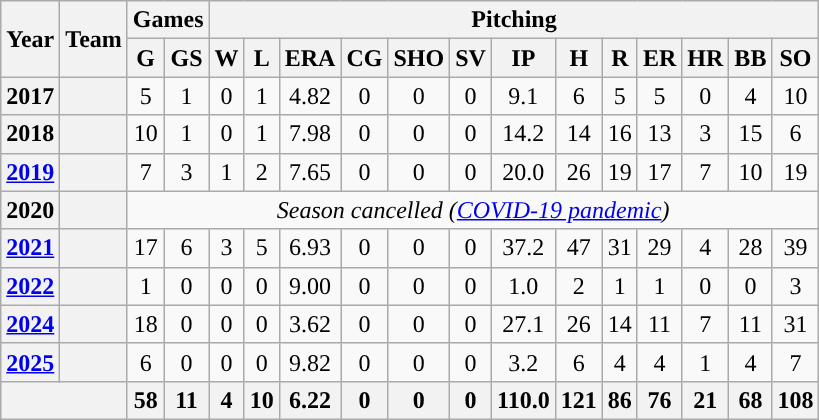<table class="wikitable" style="text-align:center;">
<tr>
<th rowspan="2">Year</th>
<th rowspan="2">Team</th>
<th colspan="2">Games</th>
<th colspan="13">Pitching</th>
</tr>
<tr>
<th>G</th>
<th>GS</th>
<th>W</th>
<th>L</th>
<th>ERA</th>
<th>CG</th>
<th>SHO</th>
<th>SV</th>
<th>IP</th>
<th>H</th>
<th>R</th>
<th>ER</th>
<th>HR</th>
<th>BB</th>
<th>SO</th>
</tr>
<tr>
<th>2017</th>
<th><a href='#'></a></th>
<td>5</td>
<td>1</td>
<td>0</td>
<td>1</td>
<td>4.82</td>
<td>0</td>
<td>0</td>
<td>0</td>
<td>9.1</td>
<td>6</td>
<td>5</td>
<td>5</td>
<td>0</td>
<td>4</td>
<td>10</td>
</tr>
<tr>
<th>2018</th>
<th><a href='#'></a></th>
<td>10</td>
<td>1</td>
<td>0</td>
<td>1</td>
<td>7.98</td>
<td>0</td>
<td>0</td>
<td>0</td>
<td>14.2</td>
<td>14</td>
<td>16</td>
<td>13</td>
<td>3</td>
<td>15</td>
<td>6</td>
</tr>
<tr>
<th><a href='#'>2019</a></th>
<th><a href='#'></a></th>
<td>7</td>
<td>3</td>
<td>1</td>
<td>2</td>
<td>7.65</td>
<td>0</td>
<td>0</td>
<td>0</td>
<td>20.0</td>
<td>26</td>
<td>19</td>
<td>17</td>
<td>7</td>
<td>10</td>
<td>19</td>
</tr>
<tr>
<th>2020</th>
<th><a href='#'></a></th>
<td colspan="15"><em>Season cancelled (<a href='#'>COVID-19 pandemic</a>)</em></td>
</tr>
<tr>
<th><a href='#'>2021</a></th>
<th><a href='#'></a></th>
<td>17</td>
<td>6</td>
<td>3</td>
<td>5</td>
<td>6.93</td>
<td>0</td>
<td>0</td>
<td>0</td>
<td>37.2</td>
<td>47</td>
<td>31</td>
<td>29</td>
<td>4</td>
<td>28</td>
<td>39</td>
</tr>
<tr>
<th><a href='#'>2022</a></th>
<th><a href='#'></a></th>
<td>1</td>
<td>0</td>
<td>0</td>
<td>0</td>
<td>9.00</td>
<td>0</td>
<td>0</td>
<td>0</td>
<td>1.0</td>
<td>2</td>
<td>1</td>
<td>1</td>
<td>0</td>
<td>0</td>
<td>3</td>
</tr>
<tr>
<th><a href='#'>2024</a></th>
<th><a href='#'></a></th>
<td>18</td>
<td>0</td>
<td>0</td>
<td>0</td>
<td>3.62</td>
<td>0</td>
<td>0</td>
<td>0</td>
<td>27.1</td>
<td>26</td>
<td>14</td>
<td>11</td>
<td>7</td>
<td>11</td>
<td>31</td>
</tr>
<tr>
<th><a href='#'>2025</a></th>
<th><a href='#'></a></th>
<td>6</td>
<td>0</td>
<td>0</td>
<td>0</td>
<td>9.82</td>
<td>0</td>
<td>0</td>
<td>0</td>
<td>3.2</td>
<td>6</td>
<td>4</td>
<td>4</td>
<td>1</td>
<td>4</td>
<td>7</td>
</tr>
<tr>
<th align=center colspan="2"></th>
<th>58</th>
<th>11</th>
<th>4</th>
<th>10</th>
<th>6.22</th>
<th>0</th>
<th>0</th>
<th>0</th>
<th>110.0</th>
<th>121</th>
<th>86</th>
<th>76</th>
<th>21</th>
<th>68</th>
<th>108</th>
</tr>
</table>
